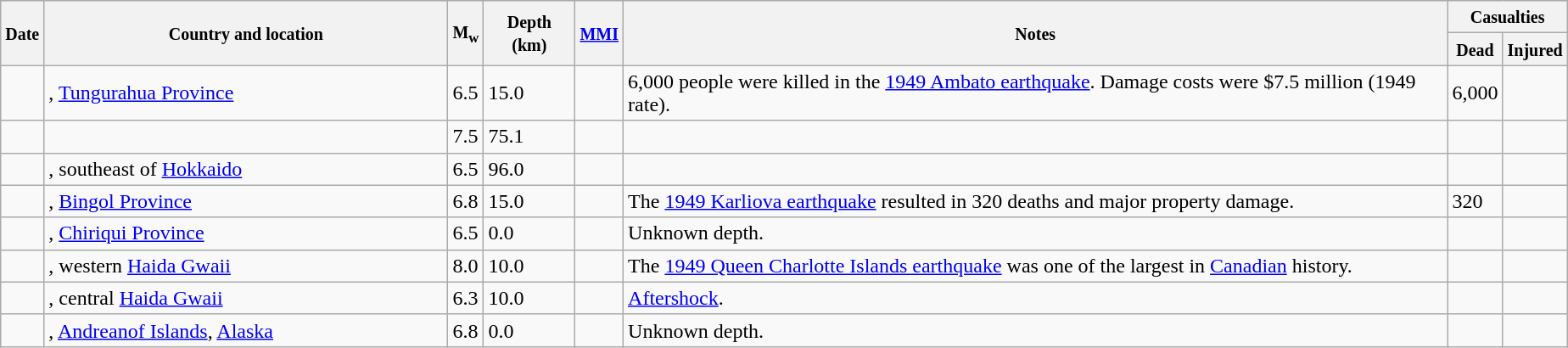<table class="wikitable sortable sort-under" style="border:1px black; margin-left:1em;">
<tr>
<th rowspan="2"><small>Date</small></th>
<th rowspan="2" style="width: 310px"><small>Country and location</small></th>
<th rowspan="2"><small>M<sub>w</sub></small></th>
<th rowspan="2"><small>Depth (km)</small></th>
<th rowspan="2"><small><a href='#'>MMI</a></small></th>
<th rowspan="2" class="unsortable"><small>Notes</small></th>
<th colspan="2"><small>Casualties</small></th>
</tr>
<tr>
<th><small>Dead</small></th>
<th><small>Injured</small></th>
</tr>
<tr>
<td></td>
<td>, <a href='#'>Tungurahua Province</a></td>
<td>6.5</td>
<td>15.0</td>
<td></td>
<td>6,000 people were killed in the <a href='#'>1949 Ambato earthquake</a>. Damage costs were $7.5 million (1949 rate).</td>
<td>6,000</td>
<td></td>
</tr>
<tr>
<td></td>
<td></td>
<td>7.5</td>
<td>75.1</td>
<td></td>
<td></td>
<td></td>
<td></td>
</tr>
<tr>
<td></td>
<td>, southeast of <a href='#'>Hokkaido</a></td>
<td>6.5</td>
<td>96.0</td>
<td></td>
<td></td>
<td></td>
<td></td>
</tr>
<tr>
<td></td>
<td>, <a href='#'>Bingol Province</a></td>
<td>6.8</td>
<td>15.0</td>
<td></td>
<td>The <a href='#'>1949 Karliova earthquake</a> resulted in 320 deaths and major property damage.</td>
<td>320</td>
<td></td>
</tr>
<tr>
<td></td>
<td>, <a href='#'>Chiriqui Province</a></td>
<td>6.5</td>
<td>0.0</td>
<td></td>
<td>Unknown depth.</td>
<td></td>
<td></td>
</tr>
<tr>
<td></td>
<td>, western <a href='#'>Haida Gwaii</a></td>
<td>8.0</td>
<td>10.0</td>
<td></td>
<td>The <a href='#'>1949 Queen Charlotte Islands earthquake</a> was one of the largest in <a href='#'>Canadian</a> history.</td>
<td></td>
<td></td>
</tr>
<tr>
<td></td>
<td>, central <a href='#'>Haida Gwaii</a></td>
<td>6.3</td>
<td>10.0</td>
<td></td>
<td><a href='#'>Aftershock</a>.</td>
<td></td>
<td></td>
</tr>
<tr>
<td></td>
<td>, <a href='#'>Andreanof Islands</a>, <a href='#'>Alaska</a></td>
<td>6.8</td>
<td>0.0</td>
<td></td>
<td>Unknown depth.</td>
<td></td>
<td></td>
</tr>
</table>
